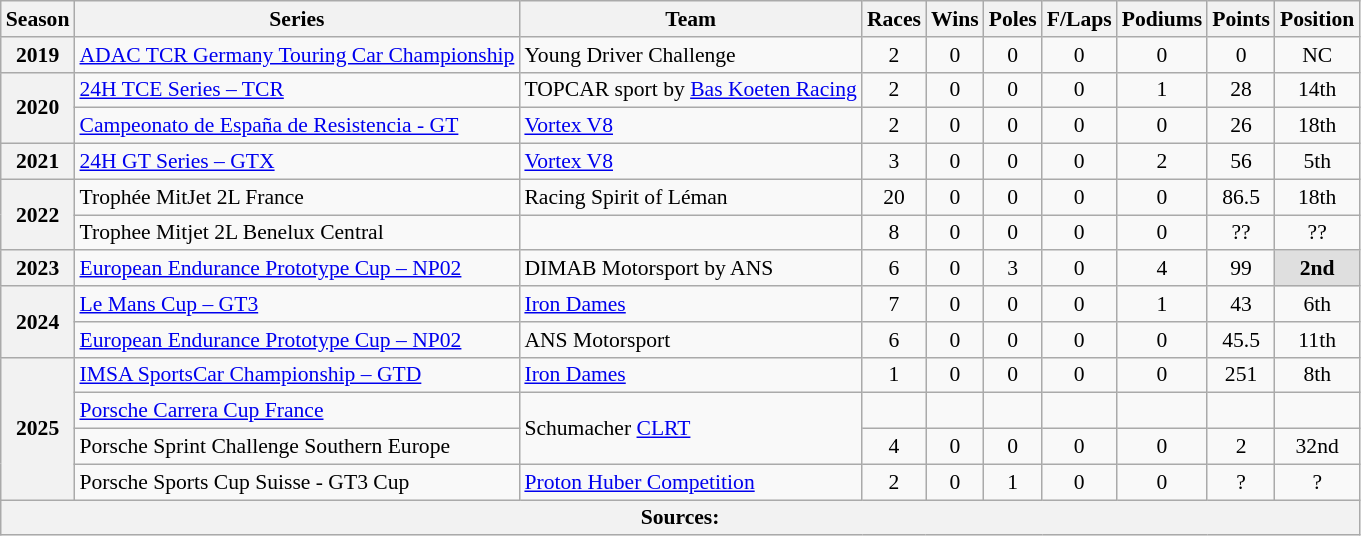<table class="wikitable" style="font-size: 90%; text-align:center">
<tr>
<th>Season</th>
<th>Series</th>
<th>Team</th>
<th>Races</th>
<th>Wins</th>
<th>Poles</th>
<th>F/Laps</th>
<th>Podiums</th>
<th>Points</th>
<th>Position</th>
</tr>
<tr>
<th>2019</th>
<td align=left><a href='#'>ADAC TCR Germany Touring Car Championship</a></td>
<td align=left>Young Driver Challenge</td>
<td>2</td>
<td>0</td>
<td>0</td>
<td>0</td>
<td>0</td>
<td>0</td>
<td>NC</td>
</tr>
<tr>
<th rowspan="2">2020</th>
<td align=left><a href='#'>24H TCE Series – TCR</a></td>
<td align=left>TOPCAR sport by <a href='#'>Bas Koeten Racing</a></td>
<td>2</td>
<td>0</td>
<td>0</td>
<td>0</td>
<td>1</td>
<td>28</td>
<td>14th</td>
</tr>
<tr>
<td align="left"><a href='#'>Campeonato de España de Resistencia - GT</a></td>
<td align="left"><a href='#'>Vortex V8</a></td>
<td>2</td>
<td>0</td>
<td>0</td>
<td>0</td>
<td>0</td>
<td>26</td>
<td>18th</td>
</tr>
<tr>
<th>2021</th>
<td align=left><a href='#'>24H GT Series – GTX</a></td>
<td align=left><a href='#'>Vortex V8</a></td>
<td>3</td>
<td>0</td>
<td>0</td>
<td>0</td>
<td>2</td>
<td>56</td>
<td>5th</td>
</tr>
<tr>
<th rowspan="2">2022</th>
<td align=left>Trophée MitJet 2L France</td>
<td align=left>Racing Spirit of Léman</td>
<td>20</td>
<td>0</td>
<td>0</td>
<td>0</td>
<td>0</td>
<td>86.5</td>
<td>18th</td>
</tr>
<tr>
<td align=left>Trophee Mitjet 2L Benelux Central</td>
<td align=left></td>
<td>8</td>
<td>0</td>
<td>0</td>
<td>0</td>
<td>0</td>
<td>??</td>
<td>??</td>
</tr>
<tr>
<th>2023</th>
<td align=left><a href='#'>European Endurance Prototype Cup – NP02</a></td>
<td align=left>DIMAB Motorsport by ANS</td>
<td>6</td>
<td>0</td>
<td>3</td>
<td>0</td>
<td>4</td>
<td>99</td>
<td style="background:#dfdfdf"><strong>2nd</strong></td>
</tr>
<tr>
<th rowspan="2">2024</th>
<td align=left><a href='#'>Le Mans Cup – GT3</a></td>
<td align=left><a href='#'>Iron Dames</a></td>
<td>7</td>
<td>0</td>
<td>0</td>
<td>0</td>
<td>1</td>
<td>43</td>
<td>6th</td>
</tr>
<tr>
<td align=left><a href='#'>European Endurance Prototype Cup – NP02</a></td>
<td align=left>ANS Motorsport</td>
<td>6</td>
<td>0</td>
<td>0</td>
<td>0</td>
<td>0</td>
<td>45.5</td>
<td>11th</td>
</tr>
<tr>
<th rowspan="4">2025</th>
<td align=left><a href='#'>IMSA SportsCar Championship – GTD</a></td>
<td align=left><a href='#'>Iron Dames</a></td>
<td>1</td>
<td>0</td>
<td>0</td>
<td>0</td>
<td>0</td>
<td>251</td>
<td>8th</td>
</tr>
<tr>
<td align=left><a href='#'>Porsche Carrera Cup France</a></td>
<td align=left rowspan="2">Schumacher <a href='#'>CLRT</a></td>
<td></td>
<td></td>
<td></td>
<td></td>
<td></td>
<td></td>
<td></td>
</tr>
<tr>
<td align=left>Porsche Sprint Challenge Southern Europe</td>
<td>4</td>
<td>0</td>
<td>0</td>
<td>0</td>
<td>0</td>
<td>2</td>
<td>32nd</td>
</tr>
<tr>
<td align=left>Porsche Sports Cup Suisse - GT3 Cup</td>
<td align=left><a href='#'>Proton Huber Competition</a></td>
<td>2</td>
<td>0</td>
<td>1</td>
<td>0</td>
<td>0</td>
<td>?</td>
<td>?</td>
</tr>
<tr>
<th colspan="10">Sources:</th>
</tr>
</table>
